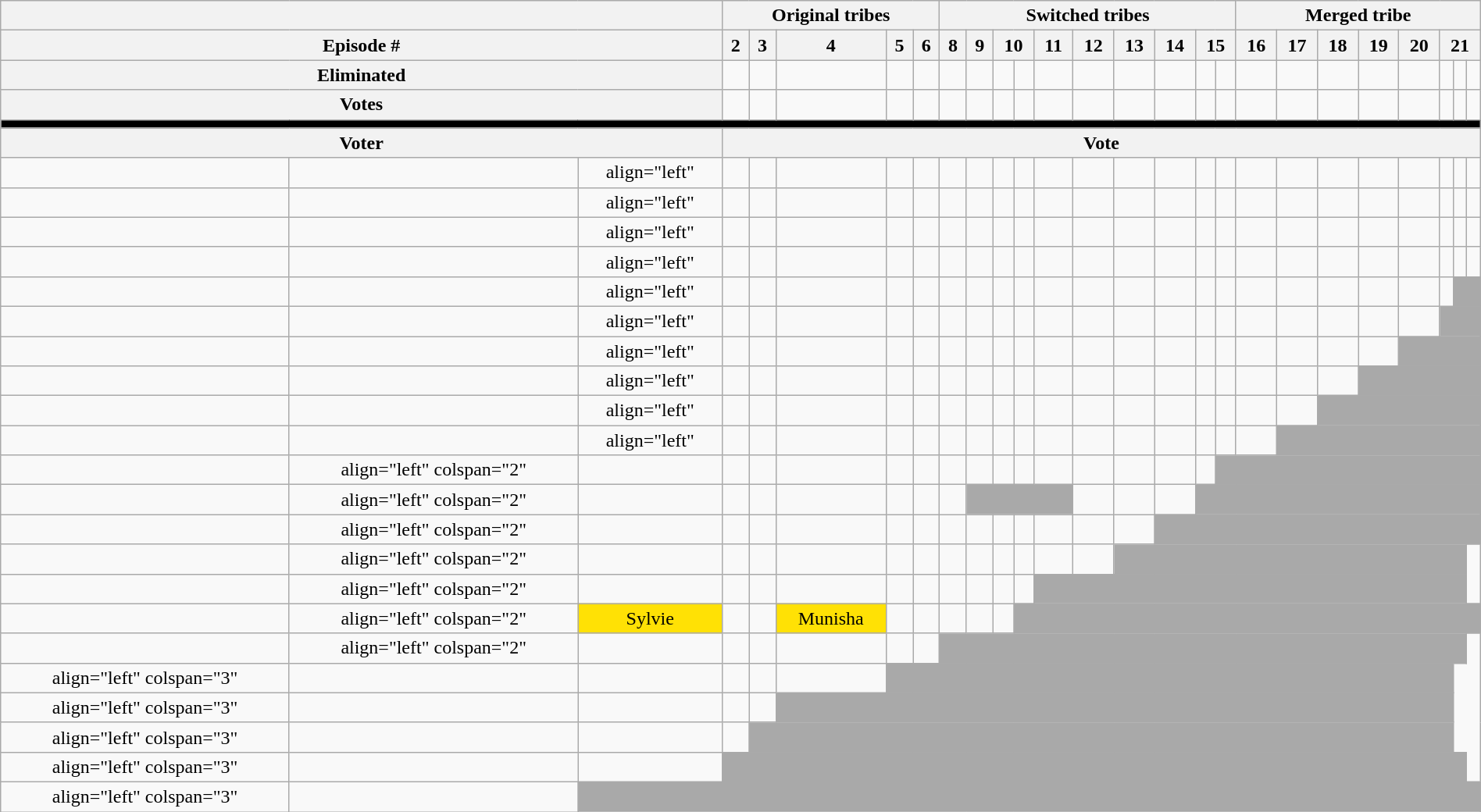<table class="wikitable" style="text-align:center; white-space:nowrap; width:100%">
<tr>
<th colspan="3"></th>
<th colspan="5">Original tribes</th>
<th colspan="10">Switched tribes</th>
<th colspan="8">Merged tribe</th>
</tr>
<tr>
<th colspan="3">Episode #</th>
<th>2</th>
<th>3</th>
<th>4</th>
<th>5</th>
<th>6</th>
<th>8</th>
<th>9</th>
<th colspan="2">10</th>
<th>11</th>
<th>12</th>
<th>13</th>
<th>14</th>
<th colspan="2">15</th>
<th>16</th>
<th>17</th>
<th>18</th>
<th>19</th>
<th>20</th>
<th colspan="3">21</th>
</tr>
<tr>
<th colspan="3">Eliminated</th>
<td></td>
<td></td>
<td></td>
<td></td>
<td></td>
<td></td>
<td></td>
<td></td>
<td></td>
<td></td>
<td></td>
<td></td>
<td></td>
<td></td>
<td></td>
<td></td>
<td></td>
<td></td>
<td></td>
<td></td>
<td></td>
<td></td>
<td></td>
</tr>
<tr>
<th colspan="3">Votes</th>
<td></td>
<td></td>
<td></td>
<td></td>
<td></td>
<td></td>
<td></td>
<td></td>
<td></td>
<td></td>
<td></td>
<td></td>
<td></td>
<td></td>
<td></td>
<td></td>
<td></td>
<td></td>
<td></td>
<td></td>
<td></td>
<td></td>
<td></td>
</tr>
<tr>
<th colspan="26" style="background:black;"></th>
</tr>
<tr>
<th colspan="3">Voter</th>
<th colspan="23">Vote</th>
</tr>
<tr>
<td></td>
<td></td>
<td>align="left" </td>
<td></td>
<td></td>
<td></td>
<td></td>
<td></td>
<td></td>
<td></td>
<td></td>
<td></td>
<td></td>
<td></td>
<td></td>
<td></td>
<td></td>
<td></td>
<td></td>
<td></td>
<td></td>
<td></td>
<td></td>
<td></td>
<td></td>
<td></td>
</tr>
<tr>
<td></td>
<td></td>
<td>align="left" </td>
<td></td>
<td></td>
<td></td>
<td></td>
<td></td>
<td></td>
<td></td>
<td></td>
<td></td>
<td></td>
<td></td>
<td></td>
<td></td>
<td></td>
<td></td>
<td></td>
<td></td>
<td></td>
<td></td>
<td></td>
<td></td>
<td></td>
<td></td>
</tr>
<tr>
<td></td>
<td></td>
<td>align="left" </td>
<td></td>
<td></td>
<td></td>
<td></td>
<td></td>
<td></td>
<td></td>
<td></td>
<td></td>
<td></td>
<td></td>
<td></td>
<td></td>
<td></td>
<td></td>
<td></td>
<td></td>
<td></td>
<td></td>
<td></td>
<td></td>
<td></td>
<td></td>
</tr>
<tr>
<td></td>
<td></td>
<td>align="left" </td>
<td></td>
<td></td>
<td></td>
<td></td>
<td></td>
<td></td>
<td></td>
<td></td>
<td></td>
<td></td>
<td></td>
<td></td>
<td></td>
<td></td>
<td></td>
<td></td>
<td></td>
<td></td>
<td></td>
<td></td>
<td></td>
<td></td>
<td></td>
</tr>
<tr>
<td></td>
<td></td>
<td>align="left" </td>
<td></td>
<td></td>
<td></td>
<td></td>
<td></td>
<td></td>
<td></td>
<td></td>
<td></td>
<td></td>
<td></td>
<td></td>
<td></td>
<td></td>
<td></td>
<td></td>
<td></td>
<td></td>
<td></td>
<td></td>
<td></td>
<td rowspan="1" colspan="11" bgcolor="darkgray"></td>
</tr>
<tr>
<td></td>
<td></td>
<td>align="left" </td>
<td></td>
<td></td>
<td></td>
<td></td>
<td></td>
<td></td>
<td></td>
<td></td>
<td></td>
<td></td>
<td></td>
<td></td>
<td></td>
<td></td>
<td></td>
<td></td>
<td></td>
<td></td>
<td></td>
<td></td>
<td rowspan="1" colspan="11" bgcolor="darkgray"></td>
</tr>
<tr>
<td></td>
<td></td>
<td>align="left" </td>
<td></td>
<td></td>
<td></td>
<td></td>
<td></td>
<td></td>
<td></td>
<td></td>
<td></td>
<td></td>
<td></td>
<td></td>
<td></td>
<td></td>
<td></td>
<td></td>
<td></td>
<td></td>
<td></td>
<td rowspan="1" colspan="11" bgcolor="darkgray"></td>
</tr>
<tr>
<td></td>
<td></td>
<td>align="left" </td>
<td></td>
<td></td>
<td></td>
<td></td>
<td></td>
<td></td>
<td></td>
<td></td>
<td></td>
<td></td>
<td></td>
<td></td>
<td></td>
<td></td>
<td></td>
<td></td>
<td></td>
<td></td>
<td rowspan="1" colspan="11" bgcolor="darkgray"></td>
</tr>
<tr>
<td></td>
<td></td>
<td>align="left" </td>
<td></td>
<td></td>
<td></td>
<td></td>
<td></td>
<td></td>
<td></td>
<td></td>
<td></td>
<td></td>
<td></td>
<td></td>
<td></td>
<td></td>
<td></td>
<td></td>
<td></td>
<td rowspan="1" colspan="11" bgcolor="darkgray"></td>
</tr>
<tr>
<td></td>
<td></td>
<td>align="left" </td>
<td></td>
<td></td>
<td></td>
<td></td>
<td></td>
<td></td>
<td></td>
<td></td>
<td></td>
<td></td>
<td></td>
<td></td>
<td></td>
<td></td>
<td></td>
<td></td>
<td rowspan="1" colspan="11" bgcolor="darkgray"></td>
</tr>
<tr>
<td></td>
<td>align="left" colspan="2" </td>
<td></td>
<td></td>
<td></td>
<td></td>
<td></td>
<td></td>
<td></td>
<td></td>
<td></td>
<td></td>
<td></td>
<td></td>
<td></td>
<td></td>
<td></td>
<td rowspan="1" colspan="11" bgcolor="darkgray"></td>
</tr>
<tr>
<td></td>
<td>align="left" colspan="2" </td>
<td></td>
<td></td>
<td></td>
<td></td>
<td></td>
<td></td>
<td></td>
<td rowspan="1" colspan="4" bgcolor="darkgray"></td>
<td></td>
<td></td>
<td></td>
<td rowspan="1" colspan="12" bgcolor="darkgray"></td>
</tr>
<tr>
<td></td>
<td>align="left" colspan="2" </td>
<td></td>
<td></td>
<td></td>
<td></td>
<td></td>
<td></td>
<td></td>
<td></td>
<td></td>
<td></td>
<td></td>
<td></td>
<td></td>
<td rowspan="1" colspan="12" bgcolor="darkgray"></td>
</tr>
<tr>
<td></td>
<td>align="left" colspan="2" </td>
<td></td>
<td></td>
<td></td>
<td></td>
<td></td>
<td></td>
<td></td>
<td></td>
<td></td>
<td></td>
<td></td>
<td></td>
<td rowspan="1" colspan="11" bgcolor="darkgray"></td>
</tr>
<tr>
<td></td>
<td>align="left" colspan="2" </td>
<td></td>
<td></td>
<td></td>
<td></td>
<td></td>
<td></td>
<td></td>
<td></td>
<td></td>
<td></td>
<td rowspan="1" colspan="13" bgcolor="darkgray"></td>
</tr>
<tr>
<td></td>
<td>align="left" colspan="2" </td>
<td bgcolor="#FFE105">Sylvie</td>
<td></td>
<td></td>
<td bgcolor="#FFE105">Munisha</td>
<td></td>
<td></td>
<td></td>
<td></td>
<td></td>
<td rowspan="1" colspan="15" bgcolor="darkgray"></td>
</tr>
<tr>
<td></td>
<td>align="left" colspan="2" </td>
<td></td>
<td></td>
<td></td>
<td></td>
<td></td>
<td></td>
<td rowspan="1" colspan="17" bgcolor="darkgray"></td>
</tr>
<tr>
<td>align="left" colspan="3" </td>
<td></td>
<td></td>
<td></td>
<td></td>
<td></td>
<td rowspan="1" colspan="18" bgcolor="darkgray"></td>
</tr>
<tr>
<td>align="left" colspan="3" </td>
<td></td>
<td></td>
<td></td>
<td></td>
<td rowspan="1" colspan="19" bgcolor="darkgray"></td>
</tr>
<tr>
<td>align="left" colspan="3" </td>
<td></td>
<td></td>
<td></td>
<td rowspan="1" colspan="20" bgcolor="darkgray"></td>
</tr>
<tr>
<td>align="left" colspan="3" </td>
<td></td>
<td></td>
<td rowspan="1" colspan="22" bgcolor="darkgray"></td>
</tr>
<tr>
<td>align="left" colspan="3" </td>
<td></td>
<td rowspan="1" colspan="25" bgcolor="darkgray"></td>
</tr>
</table>
